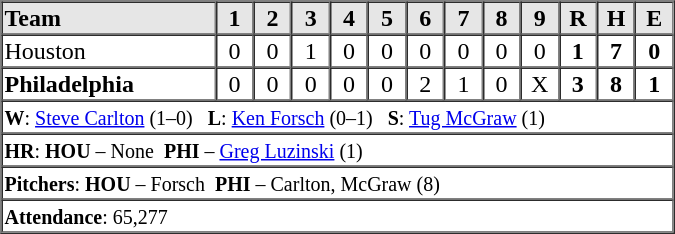<table border=1 cellspacing=0 width=450 style="margin-left:3em;">
<tr style="text-align:center; background-color:#e6e6e6;">
<th align=left width=28%>Team</th>
<th width=5%>1</th>
<th width=5%>2</th>
<th width=5%>3</th>
<th width=5%>4</th>
<th width=5%>5</th>
<th width=5%>6</th>
<th width=5%>7</th>
<th width=5%>8</th>
<th width=5%>9</th>
<th width=5%>R</th>
<th width=5%>H</th>
<th width=5%>E</th>
</tr>
<tr style="text-align:center;">
<td align=left>Houston</td>
<td>0</td>
<td>0</td>
<td>1</td>
<td>0</td>
<td>0</td>
<td>0</td>
<td>0</td>
<td>0</td>
<td>0</td>
<td><strong>1</strong></td>
<td><strong>7</strong></td>
<td><strong>0</strong></td>
</tr>
<tr style="text-align:center;">
<td align=left><strong>Philadelphia</strong></td>
<td>0</td>
<td>0</td>
<td>0</td>
<td>0</td>
<td>0</td>
<td>2</td>
<td>1</td>
<td>0</td>
<td>X</td>
<td><strong>3</strong></td>
<td><strong>8</strong></td>
<td><strong>1</strong></td>
</tr>
<tr style="text-align:left;">
<td colspan=13><small><strong>W</strong>: <a href='#'>Steve Carlton</a> (1–0)   <strong>L</strong>: <a href='#'>Ken Forsch</a> (0–1)   <strong>S</strong>: <a href='#'>Tug McGraw</a> (1)</small></td>
</tr>
<tr style="text-align:left;">
<td colspan=13><small><strong>HR</strong>: <strong>HOU</strong> – None  <strong>PHI</strong> – <a href='#'>Greg Luzinski</a> (1)</small></td>
</tr>
<tr style="text-align:left;">
<td colspan=13><small><strong>Pitchers</strong>: <strong>HOU</strong> – Forsch  <strong>PHI</strong> – Carlton, McGraw (8)</small></td>
</tr>
<tr style="text-align:left;">
<td colspan=13><small><strong>Attendance</strong>: 65,277</small></td>
</tr>
</table>
